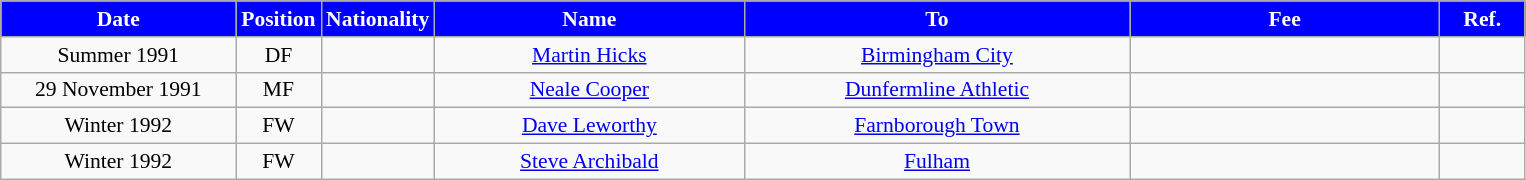<table class="wikitable"  style="text-align:center; font-size:90%; ">
<tr>
<th style="background:#00f; color:white; width:150px;">Date</th>
<th style="background:#00f; color:white; width:50px;">Position</th>
<th style="background:#00f; color:white; width:50px;">Nationality</th>
<th style="background:#00f; color:white; width:200px;">Name</th>
<th style="background:#00f; color:white; width:250px;">To</th>
<th style="background:#00f; color:white; width:200px;">Fee</th>
<th style="background:#00f; color:white; width:50px;">Ref.</th>
</tr>
<tr>
<td>Summer 1991</td>
<td>DF</td>
<td></td>
<td><a href='#'>Martin Hicks</a></td>
<td><a href='#'>Birmingham City</a></td>
<td></td>
<td></td>
</tr>
<tr>
<td>29 November 1991</td>
<td>MF</td>
<td></td>
<td><a href='#'>Neale Cooper</a></td>
<td><a href='#'>Dunfermline Athletic</a></td>
<td></td>
<td></td>
</tr>
<tr>
<td>Winter 1992</td>
<td>FW</td>
<td></td>
<td><a href='#'>Dave Leworthy</a></td>
<td><a href='#'>Farnborough Town</a></td>
<td></td>
<td></td>
</tr>
<tr>
<td>Winter 1992</td>
<td>FW</td>
<td></td>
<td><a href='#'>Steve Archibald</a></td>
<td><a href='#'>Fulham</a></td>
<td></td>
<td></td>
</tr>
</table>
